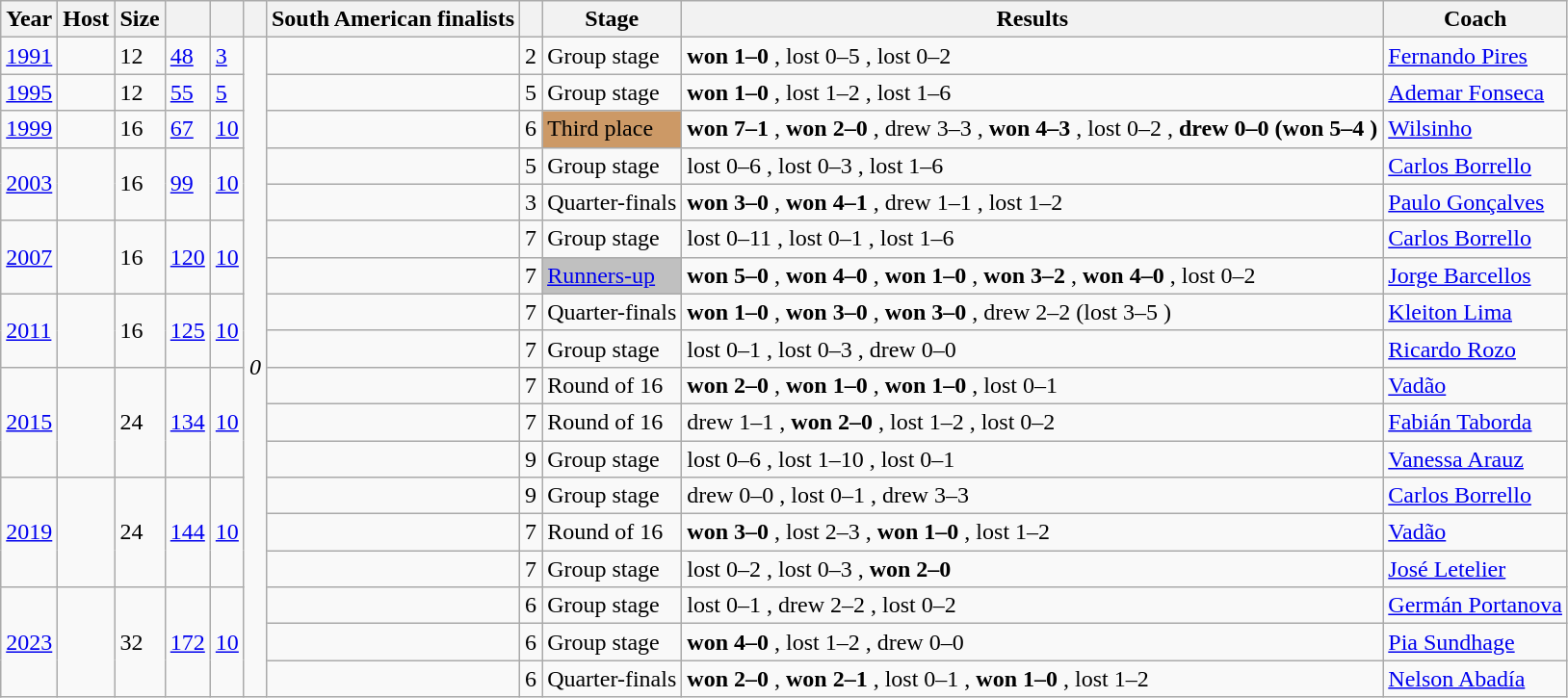<table class="wikitable sortable"px solid black" cellpadding="2">
<tr>
<th>Year</th>
<th>Host</th>
<th>Size</th>
<th></th>
<th></th>
<th></th>
<th>South American finalists</th>
<th></th>
<th>Stage</th>
<th>Results</th>
<th>Coach</th>
</tr>
<tr>
<td><a href='#'>1991</a></td>
<td><strong></strong></td>
<td>12</td>
<td><a href='#'>48</a></td>
<td><a href='#'>3</a></td>
<td rowspan=18><em>0</em></td>
<td></td>
<td>2</td>
<td>Group stage</td>
<td><strong>won 1–0 </strong>, lost 0–5 , lost 0–2 </td>
<td> <a href='#'>Fernando Pires</a></td>
</tr>
<tr>
<td><a href='#'>1995</a></td>
<td><strong></strong></td>
<td>12</td>
<td><a href='#'>55</a></td>
<td><a href='#'>5</a></td>
<td></td>
<td>5</td>
<td>Group stage</td>
<td><strong>won 1–0 </strong>, lost 1–2 , lost 1–6 </td>
<td> <a href='#'>Ademar Fonseca</a></td>
</tr>
<tr>
<td><a href='#'>1999</a></td>
<td><strong></strong></td>
<td>16</td>
<td><a href='#'>67</a></td>
<td><a href='#'>10</a></td>
<td></td>
<td>6</td>
<td bgcolor=#cc9966>Third place</td>
<td><strong>won 7–1 </strong>, <strong>won 2–0 </strong>, drew 3–3 , <strong>won 4–3  </strong>, lost 0–2 , <strong>drew 0–0  (won 5–4 )</strong></td>
<td> <a href='#'>Wilsinho</a></td>
</tr>
<tr>
<td rowspan=2><a href='#'>2003</a></td>
<td rowspan=2><strong></strong></td>
<td rowspan=2>16</td>
<td rowspan=2><a href='#'>99</a></td>
<td rowspan=2><a href='#'>10</a></td>
<td></td>
<td>5</td>
<td>Group stage</td>
<td>lost 0–6 , lost 0–3 , lost 1–6 </td>
<td> <a href='#'>Carlos Borrello</a></td>
</tr>
<tr>
<td></td>
<td>3</td>
<td>Quarter-finals</td>
<td><strong>won 3–0 </strong>, <strong>won 4–1 </strong>, drew 1–1 , lost 1–2 </td>
<td> <a href='#'>Paulo Gonçalves</a></td>
</tr>
<tr>
<td rowspan=2><a href='#'>2007</a></td>
<td rowspan=2><strong></strong></td>
<td rowspan=2>16</td>
<td rowspan=2><a href='#'>120</a></td>
<td rowspan=2><a href='#'>10</a></td>
<td></td>
<td>7</td>
<td>Group stage</td>
<td>lost 0–11 , lost 0–1 , lost 1–6 </td>
<td> <a href='#'>Carlos Borrello</a></td>
</tr>
<tr>
<td></td>
<td>7</td>
<td bgcolor=silver><a href='#'>Runners-up</a></td>
<td><strong>won 5–0 </strong>, <strong>won 4–0 </strong>, <strong>won 1–0 </strong>, <strong>won 3–2 </strong>, <strong>won 4–0 </strong>, lost 0–2 </td>
<td> <a href='#'>Jorge Barcellos</a></td>
</tr>
<tr>
<td rowspan=2><a href='#'>2011</a></td>
<td rowspan=2><strong></strong></td>
<td rowspan=2>16</td>
<td rowspan=2><a href='#'>125</a></td>
<td rowspan=2><a href='#'>10</a></td>
<td></td>
<td>7</td>
<td>Quarter-finals</td>
<td><strong>won 1–0 </strong>, <strong>won 3–0 </strong>, <strong>won 3–0 </strong>, drew 2–2  (lost 3–5 )</td>
<td> <a href='#'>Kleiton Lima</a></td>
</tr>
<tr>
<td></td>
<td>7</td>
<td>Group stage</td>
<td>lost 0–1 , lost 0–3 , drew 0–0 </td>
<td> <a href='#'>Ricardo Rozo</a></td>
</tr>
<tr>
<td rowspan=3><a href='#'>2015</a></td>
<td rowspan=3><strong></strong></td>
<td rowspan=3>24</td>
<td rowspan=3><a href='#'>134</a></td>
<td rowspan=3><a href='#'>10</a></td>
<td></td>
<td>7</td>
<td>Round of 16</td>
<td><strong>won 2–0 </strong>, <strong>won 1–0 </strong>, <strong>won 1–0 </strong>, lost 0–1 </td>
<td> <a href='#'>Vadão</a></td>
</tr>
<tr>
<td></td>
<td>7</td>
<td>Round of 16</td>
<td>drew 1–1 , <strong>won 2–0 </strong>, lost 1–2 , lost 0–2 </td>
<td> <a href='#'>Fabián Taborda</a></td>
</tr>
<tr>
<td></td>
<td>9</td>
<td>Group stage</td>
<td>lost 0–6 , lost 1–10 , lost 0–1 </td>
<td> <a href='#'>Vanessa Arauz</a></td>
</tr>
<tr>
<td rowspan=3><a href='#'>2019</a></td>
<td rowspan=3><strong></strong></td>
<td rowspan=3>24</td>
<td rowspan=3><a href='#'>144</a></td>
<td rowspan=3><a href='#'>10</a></td>
<td></td>
<td>9</td>
<td>Group stage</td>
<td>drew 0–0 , lost 0–1 , drew 3–3 </td>
<td> <a href='#'>Carlos Borrello</a></td>
</tr>
<tr>
<td></td>
<td>7</td>
<td>Round of 16</td>
<td><strong>won 3–0 </strong>, lost 2–3 , <strong>won 1–0 </strong>, lost 1–2  </td>
<td> <a href='#'>Vadão</a></td>
</tr>
<tr>
<td></td>
<td>7</td>
<td>Group stage</td>
<td>lost 0–2 , lost 0–3 , <strong>won 2–0 </strong></td>
<td> <a href='#'>José Letelier</a></td>
</tr>
<tr>
<td rowspan=3><a href='#'>2023</a></td>
<td rowspan=3><strong><br></strong></td>
<td rowspan=3>32</td>
<td rowspan=3><a href='#'>172</a></td>
<td rowspan=3><a href='#'>10</a></td>
<td></td>
<td>6</td>
<td>Group stage</td>
<td>lost 0–1 , drew 2–2 , lost 0–2 </td>
<td> <a href='#'>Germán Portanova</a></td>
</tr>
<tr>
<td></td>
<td>6</td>
<td>Group stage</td>
<td><strong>won 4–0 </strong>, lost 1–2 , drew 0–0 </td>
<td> <a href='#'>Pia Sundhage</a></td>
</tr>
<tr>
<td></td>
<td>6</td>
<td>Quarter-finals</td>
<td><strong>won 2–0 </strong>, <strong>won 2–1 </strong>, lost 0–1 , <strong>won 1–0 </strong>, lost 1–2 </td>
<td> <a href='#'>Nelson Abadía</a></td>
</tr>
</table>
